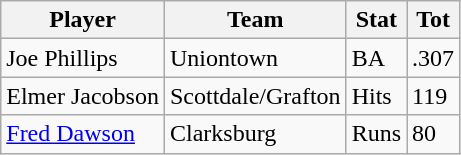<table class="wikitable">
<tr>
<th>Player</th>
<th>Team</th>
<th>Stat</th>
<th>Tot</th>
</tr>
<tr>
<td>Joe Phillips</td>
<td>Uniontown</td>
<td>BA</td>
<td>.307</td>
</tr>
<tr>
<td>Elmer Jacobson</td>
<td>Scottdale/Grafton</td>
<td>Hits</td>
<td>119</td>
</tr>
<tr>
<td><a href='#'>Fred Dawson</a></td>
<td>Clarksburg</td>
<td>Runs</td>
<td>80</td>
</tr>
</table>
